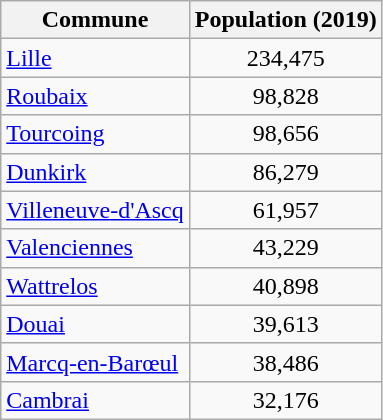<table class=wikitable>
<tr>
<th>Commune</th>
<th>Population (2019)</th>
</tr>
<tr>
<td><a href='#'>Lille</a></td>
<td style="text-align: center;">234,475</td>
</tr>
<tr>
<td><a href='#'>Roubaix</a></td>
<td style="text-align: center;">98,828</td>
</tr>
<tr>
<td><a href='#'>Tourcoing</a></td>
<td style="text-align: center;">98,656</td>
</tr>
<tr>
<td><a href='#'>Dunkirk</a></td>
<td style="text-align: center;">86,279</td>
</tr>
<tr>
<td><a href='#'>Villeneuve-d'Ascq</a></td>
<td style="text-align: center;">61,957</td>
</tr>
<tr>
<td><a href='#'>Valenciennes</a></td>
<td style="text-align: center;">43,229</td>
</tr>
<tr>
<td><a href='#'>Wattrelos</a></td>
<td style="text-align: center;">40,898</td>
</tr>
<tr>
<td><a href='#'>Douai</a></td>
<td style="text-align: center;">39,613</td>
</tr>
<tr>
<td><a href='#'>Marcq-en-Barœul</a></td>
<td style="text-align: center;">38,486</td>
</tr>
<tr>
<td><a href='#'>Cambrai</a></td>
<td style="text-align: center;">32,176</td>
</tr>
</table>
